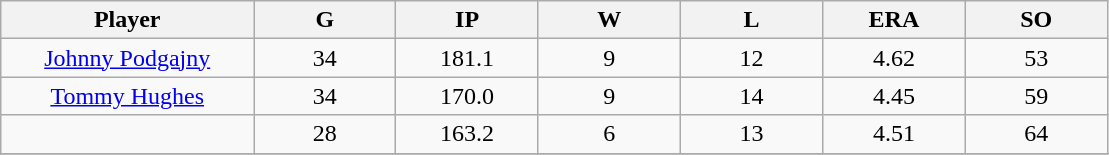<table class="wikitable sortable">
<tr>
<th bgcolor="#DDDDFF" width="16%">Player</th>
<th bgcolor="#DDDDFF" width="9%">G</th>
<th bgcolor="#DDDDFF" width="9%">IP</th>
<th bgcolor="#DDDDFF" width="9%">W</th>
<th bgcolor="#DDDDFF" width="9%">L</th>
<th bgcolor="#DDDDFF" width="9%">ERA</th>
<th bgcolor="#DDDDFF" width="9%">SO</th>
</tr>
<tr align="center">
<td><a href='#'>Johnny Podgajny</a></td>
<td>34</td>
<td>181.1</td>
<td>9</td>
<td>12</td>
<td>4.62</td>
<td>53</td>
</tr>
<tr align="center">
<td><a href='#'>Tommy Hughes</a></td>
<td>34</td>
<td>170.0</td>
<td>9</td>
<td>14</td>
<td>4.45</td>
<td>59</td>
</tr>
<tr align="center">
<td></td>
<td>28</td>
<td>163.2</td>
<td>6</td>
<td>13</td>
<td>4.51</td>
<td>64</td>
</tr>
<tr align="center">
</tr>
</table>
